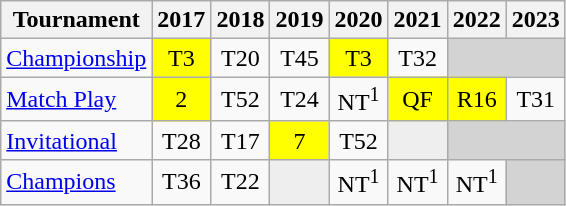<table class="wikitable" style="text-align:center;">
<tr>
<th>Tournament</th>
<th>2017</th>
<th>2018</th>
<th>2019</th>
<th>2020</th>
<th>2021</th>
<th>2022</th>
<th>2023</th>
</tr>
<tr>
<td align="left"><a href='#'>Championship</a></td>
<td style="background:yellow;">T3</td>
<td>T20</td>
<td>T45</td>
<td style="background:yellow;">T3</td>
<td>T32</td>
<td colspan=2 style="background:#D3D3D3;"></td>
</tr>
<tr>
<td align="left"><a href='#'>Match Play</a></td>
<td style="background:yellow;">2</td>
<td>T52</td>
<td>T24</td>
<td>NT<sup>1</sup></td>
<td style="background:yellow;">QF</td>
<td style="background:yellow;">R16</td>
<td>T31</td>
</tr>
<tr>
<td align="left"><a href='#'>Invitational</a></td>
<td>T28</td>
<td>T17</td>
<td style="background:yellow;">7</td>
<td>T52</td>
<td style="background:#eeeeee;"></td>
<td colspan=2 style="background:#D3D3D3;"></td>
</tr>
<tr>
<td align="left"><a href='#'>Champions</a></td>
<td>T36</td>
<td>T22</td>
<td style="background:#eeeeee;"></td>
<td>NT<sup>1</sup></td>
<td>NT<sup>1</sup></td>
<td>NT<sup>1</sup></td>
<td colspan=1 style="background:#D3D3D3;"></td>
</tr>
</table>
